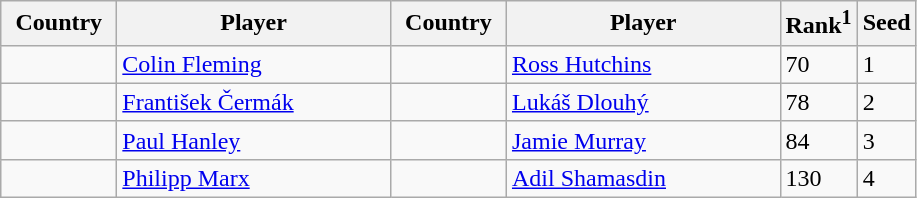<table class="sortable wikitable">
<tr>
<th width="70">Country</th>
<th width="175">Player</th>
<th width="70">Country</th>
<th width="175">Player</th>
<th>Rank<sup>1</sup></th>
<th>Seed</th>
</tr>
<tr>
<td></td>
<td><a href='#'>Colin Fleming</a></td>
<td></td>
<td><a href='#'>Ross Hutchins</a></td>
<td>70</td>
<td>1</td>
</tr>
<tr>
<td></td>
<td><a href='#'>František Čermák</a></td>
<td></td>
<td><a href='#'>Lukáš Dlouhý</a></td>
<td>78</td>
<td>2</td>
</tr>
<tr>
<td></td>
<td><a href='#'>Paul Hanley</a></td>
<td></td>
<td><a href='#'>Jamie Murray</a></td>
<td>84</td>
<td>3</td>
</tr>
<tr>
<td></td>
<td><a href='#'>Philipp Marx</a></td>
<td></td>
<td><a href='#'>Adil Shamasdin</a></td>
<td>130</td>
<td>4</td>
</tr>
</table>
